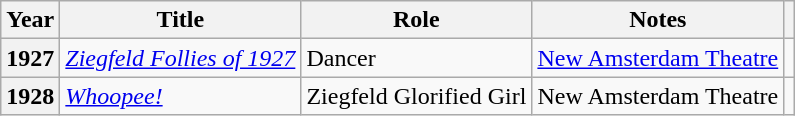<table class="wikitable plainrowheaders sortable" style="margin-right: 0;">
<tr>
<th scope="col">Year</th>
<th scope="col">Title</th>
<th scope="col">Role</th>
<th scope="col" class="unsortable">Notes</th>
<th scope="col" class="unsortable"></th>
</tr>
<tr>
<th scope="row">1927</th>
<td><em><a href='#'>Ziegfeld Follies of 1927</a></em></td>
<td>Dancer</td>
<td><a href='#'>New Amsterdam Theatre</a></td>
<td style="text-align:center;"></td>
</tr>
<tr>
<th scope="row">1928</th>
<td><em><a href='#'>Whoopee!</a></em></td>
<td>Ziegfeld Glorified Girl</td>
<td>New Amsterdam Theatre</td>
<td style="text-align:center;"></td>
</tr>
</table>
